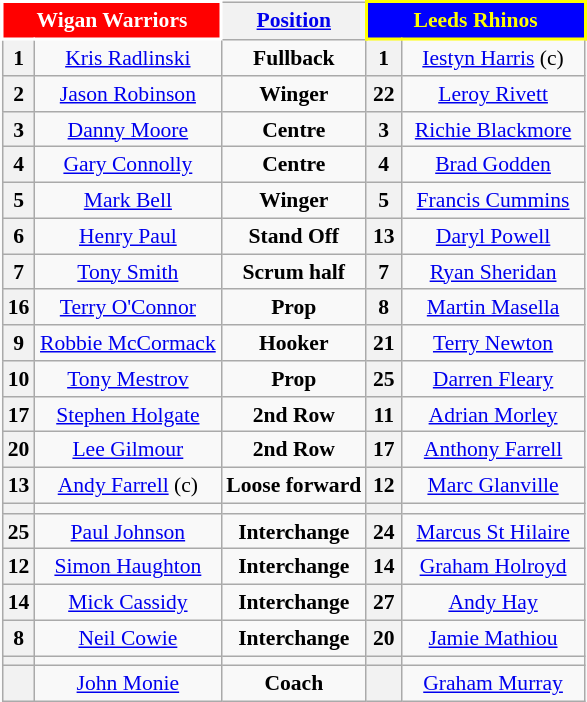<table class="wikitable" style="float:right; font-size:90%;">
<tr>
<th colspan="2"  style="width:138px; background:red; color:white; border:2px solid white;"><strong>Wigan Warriors</strong></th>
<th><a href='#'>Position</a></th>
<th colspan="2"  style="width:138px; background:blue; color:yellow; border:2px solid yellow;"><strong>Leeds Rhinos</strong></th>
</tr>
<tr style="text-align:center;">
<th>1</th>
<td> <a href='#'>Kris Radlinski</a></td>
<td><strong>Fullback</strong></td>
<th>1</th>
<td> <a href='#'>Iestyn Harris</a> (c)</td>
</tr>
<tr style="text-align:center;">
<th>2</th>
<td> <a href='#'>Jason Robinson</a></td>
<td><strong>Winger</strong></td>
<th>22</th>
<td> <a href='#'>Leroy Rivett</a></td>
</tr>
<tr style="text-align:center;">
<th>3</th>
<td> <a href='#'>Danny Moore</a></td>
<td><strong>Centre</strong></td>
<th>3</th>
<td> <a href='#'>Richie Blackmore</a></td>
</tr>
<tr style="text-align:center;">
<th>4</th>
<td> <a href='#'>Gary Connolly</a></td>
<td><strong>Centre</strong></td>
<th>4</th>
<td> <a href='#'>Brad Godden</a></td>
</tr>
<tr style="text-align:center;">
<th>5</th>
<td> <a href='#'>Mark Bell</a></td>
<td><strong>Winger</strong></td>
<th>5</th>
<td> <a href='#'>Francis Cummins</a></td>
</tr>
<tr style="text-align:center;">
<th>6</th>
<td> <a href='#'>Henry Paul</a></td>
<td><strong>Stand Off</strong></td>
<th>13</th>
<td> <a href='#'>Daryl Powell</a></td>
</tr>
<tr style="text-align:center;">
<th>7</th>
<td> <a href='#'>Tony Smith</a></td>
<td><strong>Scrum half</strong></td>
<th>7</th>
<td> <a href='#'>Ryan Sheridan</a></td>
</tr>
<tr style="text-align:center;">
<th>16</th>
<td> <a href='#'>Terry O'Connor</a></td>
<td><strong>Prop</strong></td>
<th>8</th>
<td> <a href='#'>Martin Masella</a></td>
</tr>
<tr style="text-align:center;">
<th>9</th>
<td> <a href='#'>Robbie McCormack</a></td>
<td><strong>Hooker</strong></td>
<th>21</th>
<td> <a href='#'>Terry Newton</a></td>
</tr>
<tr style="text-align:center;">
<th>10</th>
<td> <a href='#'>Tony Mestrov</a></td>
<td><strong>Prop</strong></td>
<th>25</th>
<td> <a href='#'>Darren Fleary</a></td>
</tr>
<tr style="text-align:center;">
<th>17</th>
<td> <a href='#'>Stephen Holgate</a></td>
<td><strong>2nd Row</strong></td>
<th>11</th>
<td> <a href='#'>Adrian Morley</a></td>
</tr>
<tr style="text-align:center;">
<th>20</th>
<td> <a href='#'>Lee Gilmour</a></td>
<td><strong>2nd Row</strong></td>
<th>17</th>
<td> <a href='#'>Anthony Farrell</a></td>
</tr>
<tr style="text-align:center;">
<th>13</th>
<td> <a href='#'>Andy Farrell</a> (c)</td>
<td><strong>Loose forward</strong></td>
<th>12</th>
<td> <a href='#'>Marc Glanville</a></td>
</tr>
<tr style="text-align:center;">
<th></th>
<td></td>
<td></td>
<th></th>
<td></td>
</tr>
<tr style="text-align:center;">
<th>25</th>
<td> <a href='#'>Paul Johnson</a></td>
<td><strong>Interchange</strong></td>
<th>24</th>
<td> <a href='#'>Marcus St Hilaire</a></td>
</tr>
<tr style="text-align:center;">
<th>12</th>
<td> <a href='#'>Simon Haughton</a></td>
<td><strong>Interchange</strong></td>
<th>14</th>
<td> <a href='#'>Graham Holroyd</a></td>
</tr>
<tr style="text-align:center;">
<th>14</th>
<td> <a href='#'>Mick Cassidy</a></td>
<td><strong>Interchange</strong></td>
<th>27</th>
<td> <a href='#'>Andy Hay</a></td>
</tr>
<tr style="text-align:center;">
<th>8</th>
<td> <a href='#'>Neil Cowie</a></td>
<td><strong>Interchange</strong></td>
<th>20</th>
<td> <a href='#'>Jamie Mathiou</a></td>
</tr>
<tr style="text-align:center;">
<th></th>
<td></td>
<td></td>
<th></th>
<td></td>
</tr>
<tr style="text-align:center;">
<th></th>
<td> <a href='#'>John Monie</a></td>
<td><strong>Coach</strong></td>
<th></th>
<td> <a href='#'>Graham Murray</a></td>
</tr>
</table>
